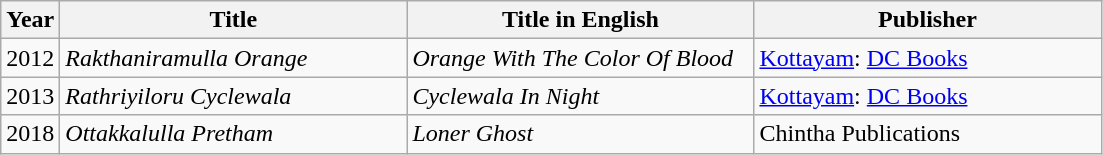<table class="wikitable sortable">
<tr>
<th>Year</th>
<th ! style=width:14em>Title</th>
<th ! style=width:14em>Title in English</th>
<th ! style=width:14em>Publisher</th>
</tr>
<tr>
<td>2012</td>
<td><em>Rakthaniramulla Orange</em></td>
<td><em>Orange With The Color Of Blood</em></td>
<td><a href='#'>Kottayam</a>: <a href='#'>DC Books</a></td>
</tr>
<tr>
<td>2013</td>
<td><em>Rathriyiloru Cyclewala</em></td>
<td><em>Cyclewala In Night</em></td>
<td><a href='#'>Kottayam</a>: <a href='#'>DC Books</a></td>
</tr>
<tr>
<td>2018</td>
<td><em>Ottakkalulla Pretham</em></td>
<td><em>Loner Ghost</em></td>
<td>Chintha Publications</td>
</tr>
</table>
